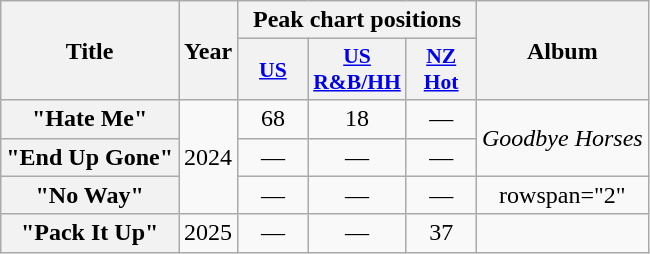<table class="wikitable plainrowheaders" style="text-align:center">
<tr>
<th scope="col" rowspan="2">Title</th>
<th scope="col" rowspan="2">Year</th>
<th scope="col" colspan="3">Peak chart positions</th>
<th scope="col" rowspan="2">Album</th>
</tr>
<tr>
<th scope="col" style="width:2.8em;font-size:90%;"><a href='#'>US</a><br></th>
<th scope="col" style="width:2.8em;font-size:90%;"><a href='#'>US<br>R&B/HH</a><br></th>
<th scope="col" style="width:2.8em;font-size:90%;"><a href='#'>NZ<br>Hot</a><br></th>
</tr>
<tr>
<th scope="row">"Hate Me"<br></th>
<td rowspan="3">2024</td>
<td>68</td>
<td>18</td>
<td>—</td>
<td rowspan="2"><em>Goodbye Horses</em></td>
</tr>
<tr>
<th scope="row">"End Up Gone"</th>
<td>—</td>
<td>—</td>
<td>—</td>
</tr>
<tr>
<th scope="row">"No Way"</th>
<td>—</td>
<td>—</td>
<td>—</td>
<td>rowspan="2" </td>
</tr>
<tr>
<th scope="row">"Pack It Up"</th>
<td>2025</td>
<td>—</td>
<td>—</td>
<td>37</td>
</tr>
</table>
